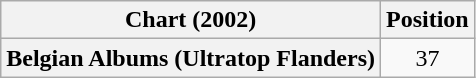<table class="wikitable plainrowheaders" style="text-align:center">
<tr>
<th scope="col">Chart (2002)</th>
<th scope="col">Position</th>
</tr>
<tr>
<th scope="row">Belgian Albums (Ultratop Flanders)</th>
<td>37</td>
</tr>
</table>
